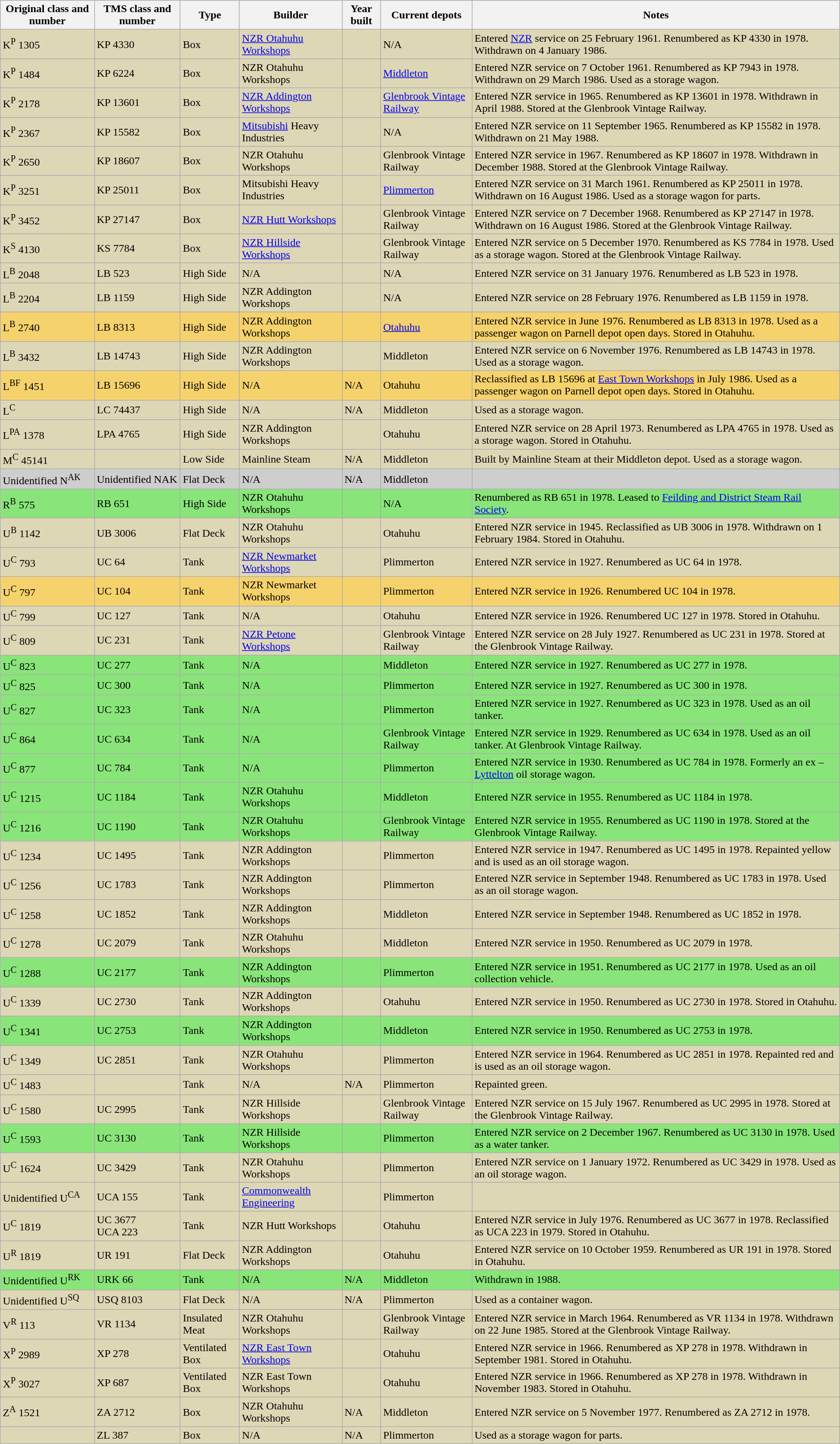<table class="sortable wikitable" border="1">
<tr>
<th>Original class and number</th>
<th>TMS class and number</th>
<th>Type</th>
<th>Builder</th>
<th>Year built</th>
<th>Current depots</th>
<th>Notes</th>
</tr>
<tr style="background:#DED7B6;">
<td>K<sup>P</sup> 1305</td>
<td>KP 4330</td>
<td>Box</td>
<td><a href='#'>NZR Otahuhu Workshops</a></td>
<td></td>
<td>N/A</td>
<td>Entered <a href='#'>NZR</a> service on 25 February 1961. Renumbered as KP 4330 in 1978. Withdrawn on 4 January 1986.</td>
</tr>
<tr style="background:#DED7B6;">
<td>K<sup>P</sup> 1484</td>
<td>KP 6224</td>
<td>Box</td>
<td>NZR Otahuhu Workshops</td>
<td></td>
<td><a href='#'>Middleton</a></td>
<td>Entered NZR service on 7 October 1961. Renumbered as KP 7943 in 1978. Withdrawn on 29 March 1986. Used as a storage wagon.</td>
</tr>
<tr style="background:#DED7B6;">
<td>K<sup>P</sup> 2178</td>
<td>KP 13601</td>
<td>Box</td>
<td><a href='#'>NZR Addington Workshops</a></td>
<td></td>
<td><a href='#'>Glenbrook Vintage Railway</a></td>
<td>Entered NZR service in 1965. Renumbered as KP 13601 in 1978. Withdrawn in April 1988. Stored at the Glenbrook Vintage Railway.</td>
</tr>
<tr style="background:#DED7B6;">
<td>K<sup>P</sup> 2367</td>
<td>KP 15582</td>
<td>Box</td>
<td><a href='#'>Mitsubishi</a> Heavy Industries</td>
<td></td>
<td>N/A</td>
<td>Entered NZR service on 11 September 1965. Renumbered as KP 15582 in 1978. Withdrawn on 21 May 1988.</td>
</tr>
<tr style="background:#DED7B6;">
<td>K<sup>P</sup> 2650</td>
<td>KP 18607</td>
<td>Box</td>
<td>NZR Otahuhu Workshops</td>
<td></td>
<td>Glenbrook Vintage Railway</td>
<td>Entered NZR service in 1967. Renumbered as KP 18607 in 1978. Withdrawn in December 1988. Stored at the Glenbrook Vintage Railway.</td>
</tr>
<tr style="background:#DED7B6;">
<td>K<sup>P</sup> 3251</td>
<td>KP 25011</td>
<td>Box</td>
<td>Mitsubishi Heavy Industries</td>
<td></td>
<td><a href='#'>Plimmerton</a></td>
<td>Entered NZR service on 31 March 1961. Renumbered as KP 25011 in 1978. Withdrawn on 16 August 1986. Used as a storage wagon for parts.</td>
</tr>
<tr style="background:#DED7B6;">
<td>K<sup>P</sup> 3452</td>
<td>KP 27147</td>
<td>Box</td>
<td><a href='#'>NZR Hutt Workshops</a></td>
<td></td>
<td>Glenbrook Vintage Railway</td>
<td>Entered NZR service on 7 December 1968. Renumbered as KP 27147 in 1978. Withdrawn on 16 August 1986. Stored at the Glenbrook Vintage Railway.</td>
</tr>
<tr style="background:#DED7B6;">
<td>K<sup>S</sup> 4130</td>
<td>KS 7784</td>
<td>Box</td>
<td><a href='#'>NZR Hillside Workshops</a></td>
<td></td>
<td>Glenbrook Vintage Railway</td>
<td>Entered NZR service on 5 December 1970. Renumbered as KS 7784 in 1978. Used as a storage wagon. Stored at the Glenbrook Vintage Railway.</td>
</tr>
<tr style="background:#DED7B6;">
<td>L<sup>B</sup> 2048</td>
<td>LB 523</td>
<td>High Side</td>
<td>N/A</td>
<td></td>
<td>N/A</td>
<td>Entered NZR service on 31 January 1976. Renumbered as LB 523 in 1978.</td>
</tr>
<tr style="background:#DED7B6;">
<td>L<sup>B</sup> 2204</td>
<td>LB 1159</td>
<td>High Side</td>
<td>NZR Addington Workshops</td>
<td></td>
<td>N/A</td>
<td>Entered NZR service on 28 February 1976. Renumbered as LB 1159 in 1978.</td>
</tr>
<tr style="background:#F5D26C;">
<td>L<sup>B</sup> 2740</td>
<td>LB 8313</td>
<td>High Side</td>
<td>NZR Addington Workshops</td>
<td></td>
<td><a href='#'>Otahuhu</a></td>
<td>Entered NZR service in June 1976. Renumbered as LB 8313 in 1978. Used as a passenger wagon on Parnell depot open days. Stored in Otahuhu.</td>
</tr>
<tr style="background:#DED7B6;">
<td>L<sup>B</sup> 3432</td>
<td>LB 14743</td>
<td>High Side</td>
<td>NZR Addington Workshops</td>
<td></td>
<td>Middleton</td>
<td>Entered NZR service on 6 November 1976. Renumbered as LB 14743 in 1978. Used as a storage wagon.</td>
</tr>
<tr style="background:#F5D26C;">
<td>L<sup>BF</sup> 1451</td>
<td>LB 15696</td>
<td>High Side</td>
<td>N/A</td>
<td>N/A</td>
<td>Otahuhu</td>
<td>Reclassified as LB 15696 at <a href='#'>East Town Workshops</a> in July 1986. Used as a passenger wagon on Parnell depot open days. Stored in Otahuhu.</td>
</tr>
<tr style="background:#DED7B6;">
<td>L<sup>C</sup></td>
<td>LC 74437</td>
<td>High Side</td>
<td>N/A</td>
<td>N/A</td>
<td>Middleton</td>
<td>Used as a storage wagon.</td>
</tr>
<tr style="background:#DED7B6;">
<td>L<sup>PA</sup> 1378</td>
<td>LPA 4765</td>
<td>High Side</td>
<td>NZR Addington Workshops</td>
<td></td>
<td>Otahuhu</td>
<td>Entered NZR service on 28 April 1973. Renumbered as LPA 4765 in 1978. Used as a storage wagon. Stored in Otahuhu.</td>
</tr>
<tr style="background:#DED7B6;">
<td>M<sup>C</sup> 45141</td>
<td></td>
<td>Low Side</td>
<td>Mainline Steam</td>
<td>N/A</td>
<td>Middleton</td>
<td>Built by Mainline Steam at their Middleton depot. Used as a storage wagon.</td>
</tr>
<tr style="background:#cecece;">
<td>Unidentified N<sup>AK</sup></td>
<td>Unidentified NAK</td>
<td>Flat Deck</td>
<td>N/A</td>
<td>N/A</td>
<td>Middleton</td>
<td></td>
</tr>
<tr style="background:#89E579;">
<td>R<sup>B</sup> 575</td>
<td>RB 651</td>
<td>High Side</td>
<td>NZR Otahuhu Workshops</td>
<td></td>
<td>N/A</td>
<td>Renumbered as RB 651 in 1978. Leased to <a href='#'>Feilding and District Steam Rail Society</a>.</td>
</tr>
<tr style="background:#DED7B6;">
<td>U<sup>B</sup> 1142</td>
<td>UB 3006</td>
<td>Flat Deck</td>
<td>NZR Otahuhu Workshops</td>
<td></td>
<td>Otahuhu</td>
<td>Entered NZR service in 1945. Reclassified as UB 3006 in 1978. Withdrawn on 1 February 1984. Stored in Otahuhu.</td>
</tr>
<tr style="background:#DED7B6;">
<td>U<sup>C</sup> 793</td>
<td>UC 64</td>
<td>Tank</td>
<td><a href='#'>NZR Newmarket Workshops</a></td>
<td></td>
<td>Plimmerton</td>
<td>Entered NZR service in 1927. Renumbered as UC 64 in 1978.</td>
</tr>
<tr style="background:#F5D26C;">
<td>U<sup>C</sup> 797</td>
<td>UC 104</td>
<td>Tank</td>
<td>NZR Newmarket Workshops</td>
<td></td>
<td>Plimmerton</td>
<td>Entered NZR service in 1926. Renumbered UC 104 in 1978.</td>
</tr>
<tr style="background:#DED7B6;">
<td>U<sup>C</sup> 799</td>
<td>UC 127</td>
<td>Tank</td>
<td>N/A</td>
<td></td>
<td>Otahuhu</td>
<td>Entered NZR service in 1926. Renumbered UC 127 in 1978. Stored in Otahuhu.</td>
</tr>
<tr style="background:#DED7B6;">
<td>U<sup>C</sup> 809</td>
<td>UC 231</td>
<td>Tank</td>
<td><a href='#'>NZR Petone Workshops</a></td>
<td></td>
<td>Glenbrook Vintage Railway</td>
<td>Entered NZR service on 28 July 1927. Renumbered as UC 231 in 1978. Stored at the Glenbrook Vintage Railway.</td>
</tr>
<tr style="background:#89E579;">
<td>U<sup>C</sup> 823</td>
<td>UC 277</td>
<td>Tank</td>
<td>N/A</td>
<td></td>
<td>Middleton</td>
<td>Entered NZR service in 1927. Renumbered as UC 277 in 1978.</td>
</tr>
<tr style="background:#89E579;">
<td>U<sup>C</sup> 825</td>
<td>UC 300</td>
<td>Tank</td>
<td>N/A</td>
<td></td>
<td>Plimmerton</td>
<td>Entered NZR service in 1927. Renumbered as UC 300 in 1978.</td>
</tr>
<tr style="background:#89E579;">
<td>U<sup>C</sup> 827</td>
<td>UC 323</td>
<td>Tank</td>
<td>N/A</td>
<td></td>
<td>Plimmerton</td>
<td>Entered NZR service in 1927. Renumbered as UC 323 in 1978. Used as an oil tanker.</td>
</tr>
<tr style="background:#89E579;">
<td>U<sup>C</sup> 864</td>
<td>UC 634</td>
<td>Tank</td>
<td>N/A</td>
<td></td>
<td>Glenbrook Vintage Railway</td>
<td>Entered NZR service in 1929. Renumbered as UC 634 in 1978. Used as an oil tanker. At Glenbrook Vintage Railway.</td>
</tr>
<tr style="background:#89E579;">
<td>U<sup>C</sup> 877</td>
<td>UC 784</td>
<td>Tank</td>
<td>N/A</td>
<td></td>
<td>Plimmerton</td>
<td>Entered NZR service in 1930. Renumbered as UC 784 in 1978. Formerly an ex – <a href='#'>Lyttelton</a> oil storage wagon.</td>
</tr>
<tr style="background:#89E579;">
<td>U<sup>C</sup> 1215</td>
<td>UC 1184</td>
<td>Tank</td>
<td>NZR Otahuhu Workshops</td>
<td></td>
<td>Middleton</td>
<td>Entered NZR service in 1955. Renumbered as UC 1184 in 1978.</td>
</tr>
<tr style="background:#89E579;">
<td>U<sup>C</sup> 1216</td>
<td>UC 1190</td>
<td>Tank</td>
<td>NZR Otahuhu Workshops</td>
<td></td>
<td>Glenbrook Vintage Railway</td>
<td>Entered NZR service in 1955. Renumbered as UC 1190 in 1978. Stored at the Glenbrook Vintage Railway.</td>
</tr>
<tr style="background:#DED7B6;">
<td>U<sup>C</sup> 1234</td>
<td>UC 1495</td>
<td>Tank</td>
<td>NZR Addington Workshops</td>
<td></td>
<td>Plimmerton</td>
<td>Entered NZR service in 1947. Renumbered as UC 1495 in 1978. Repainted yellow and is used as an oil storage wagon.</td>
</tr>
<tr style="background:#DED7B6;">
<td>U<sup>C</sup> 1256</td>
<td>UC 1783</td>
<td>Tank</td>
<td>NZR Addington Workshops</td>
<td></td>
<td>Plimmerton</td>
<td>Entered NZR service in September 1948. Renumbered as UC 1783 in 1978. Used as an oil storage wagon.</td>
</tr>
<tr style="background:#DED7B6;">
<td>U<sup>C</sup> 1258</td>
<td>UC 1852</td>
<td>Tank</td>
<td>NZR Addington Workshops</td>
<td></td>
<td>Middleton</td>
<td>Entered NZR service in September 1948. Renumbered as UC 1852 in 1978.</td>
</tr>
<tr style="background:#DED7B6;">
<td>U<sup>C</sup> 1278</td>
<td>UC 2079</td>
<td>Tank</td>
<td>NZR Otahuhu Workshops</td>
<td></td>
<td>Middleton</td>
<td>Entered NZR service in 1950. Renumbered as UC 2079 in 1978.</td>
</tr>
<tr style="background:#89E579;">
<td>U<sup>C</sup> 1288</td>
<td>UC 2177</td>
<td>Tank</td>
<td>NZR Addington Workshops</td>
<td></td>
<td>Plimmerton</td>
<td>Entered NZR service in 1951. Renumbered as UC 2177 in 1978. Used as an oil collection vehicle.</td>
</tr>
<tr style="background:#DED7B6;">
<td>U<sup>C</sup> 1339</td>
<td>UC 2730</td>
<td>Tank</td>
<td>NZR Addington Workshops</td>
<td></td>
<td>Otahuhu</td>
<td>Entered NZR service in 1950. Renumbered as UC 2730 in 1978. Stored in Otahuhu.</td>
</tr>
<tr style="background:#89E579;">
<td>U<sup>C</sup> 1341</td>
<td>UC 2753</td>
<td>Tank</td>
<td>NZR Addington Workshops</td>
<td></td>
<td>Middleton</td>
<td>Entered NZR service in 1950. Renumbered as UC 2753 in 1978.</td>
</tr>
<tr style="background:#DED7B6;">
<td>U<sup>C</sup> 1349</td>
<td>UC 2851</td>
<td>Tank</td>
<td>NZR Otahuhu Workshops</td>
<td></td>
<td>Plimmerton</td>
<td>Entered NZR service in 1964. Renumbered as UC 2851 in 1978. Repainted red and is used as an oil storage wagon.</td>
</tr>
<tr style="background:#DED7B6;">
<td>U<sup>C</sup> 1483</td>
<td></td>
<td>Tank</td>
<td>N/A</td>
<td>N/A</td>
<td>Plimmerton</td>
<td>Repainted green.</td>
</tr>
<tr style="background:#DED7B6;">
<td>U<sup>C</sup> 1580</td>
<td>UC 2995</td>
<td>Tank</td>
<td>NZR Hillside Workshops</td>
<td></td>
<td>Glenbrook Vintage Railway</td>
<td>Entered NZR service on 15 July 1967. Renumbered as UC 2995 in 1978. Stored at the Glenbrook Vintage Railway.</td>
</tr>
<tr style="background:#89E579;">
<td>U<sup>C</sup> 1593</td>
<td>UC 3130</td>
<td>Tank</td>
<td>NZR Hillside Workshops</td>
<td></td>
<td>Plimmerton</td>
<td>Entered NZR service on 2 December 1967. Renumbered as UC 3130 in 1978. Used as a water tanker.</td>
</tr>
<tr style="background:#DED7B6;">
<td>U<sup>C</sup> 1624</td>
<td>UC 3429</td>
<td>Tank</td>
<td>NZR Otahuhu Workshops</td>
<td></td>
<td>Plimmerton</td>
<td>Entered NZR service on 1 January 1972. Renumbered as UC 3429 in 1978. Used as an oil storage wagon.</td>
</tr>
<tr style="background:#DED7B6;">
<td>Unidentified U<sup>CA</sup></td>
<td>UCA 155</td>
<td>Tank</td>
<td><a href='#'>Commonwealth Engineering</a></td>
<td></td>
<td>Plimmerton</td>
<td></td>
</tr>
<tr style="background:#DED7B6;">
<td>U<sup>C</sup> 1819</td>
<td>UC 3677<br>UCA 223</td>
<td>Tank</td>
<td>NZR Hutt Workshops</td>
<td></td>
<td>Otahuhu</td>
<td>Entered NZR service in July 1976. Renumbered as UC 3677 in 1978. Reclassified as UCA 223 in 1979. Stored in Otahuhu.</td>
</tr>
<tr style="background:#DED7B6;">
<td>U<sup>R</sup> 1819</td>
<td>UR 191</td>
<td>Flat Deck</td>
<td>NZR Addington Workshops</td>
<td></td>
<td>Otahuhu</td>
<td>Entered NZR service on 10 October 1959. Renumbered as UR 191 in 1978. Stored in Otahuhu.</td>
</tr>
<tr style="background:#89E579;">
<td>Unidentified U<sup>RK</sup></td>
<td>URK 66</td>
<td>Tank</td>
<td>N/A</td>
<td>N/A</td>
<td>Middleton</td>
<td>Withdrawn in 1988.</td>
</tr>
<tr style="background:#DED7B6;">
<td>Unidentified U<sup>SQ</sup></td>
<td>USQ 8103</td>
<td>Flat Deck</td>
<td>N/A</td>
<td>N/A</td>
<td>Plimmerton</td>
<td>Used as a container wagon.</td>
</tr>
<tr style="background:#DED7B6;">
<td>V<sup>R</sup> 113</td>
<td>VR 1134</td>
<td>Insulated Meat</td>
<td>NZR Otahuhu Workshops</td>
<td></td>
<td>Glenbrook Vintage Railway</td>
<td>Entered NZR service in March 1964. Renumbered as VR 1134 in 1978. Withdrawn on 22 June 1985. Stored at the Glenbrook Vintage Railway.</td>
</tr>
<tr style="background:#DED7B6;">
<td>X<sup>P</sup> 2989</td>
<td>XP 278</td>
<td>Ventilated Box</td>
<td><a href='#'>NZR East Town Workshops</a></td>
<td></td>
<td>Otahuhu</td>
<td>Entered NZR service in 1966. Renumbered as XP 278 in 1978. Withdrawn in September 1981. Stored in Otahuhu.</td>
</tr>
<tr style="background:#DED7B6;">
<td>X<sup>P</sup> 3027</td>
<td>XP 687</td>
<td>Ventilated Box</td>
<td>NZR East Town Workshops</td>
<td></td>
<td>Otahuhu</td>
<td>Entered NZR service in 1966. Renumbered as XP 278 in 1978. Withdrawn in November 1983. Stored in Otahuhu.</td>
</tr>
<tr style="background:#DED7B6;">
<td>Z<sup>A</sup> 1521</td>
<td>ZA 2712</td>
<td>Box</td>
<td>NZR Otahuhu Workshops</td>
<td>N/A</td>
<td>Middleton</td>
<td>Entered NZR service on 5 November 1977. Renumbered as ZA 2712 in 1978.</td>
</tr>
<tr style="background:#DED7B6;">
<td></td>
<td>ZL 387</td>
<td>Box</td>
<td>N/A</td>
<td>N/A</td>
<td>Plimmerton</td>
<td>Used as a storage wagon for parts.</td>
</tr>
</table>
